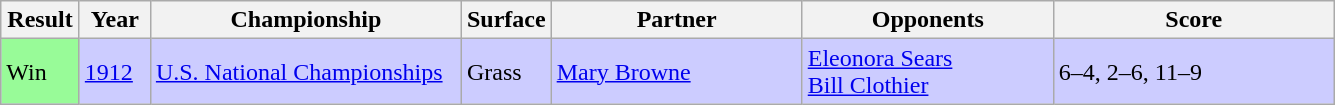<table class="sortable wikitable">
<tr>
<th style="width:45px">Result</th>
<th style="width:40px">Year</th>
<th style="width:200px">Championship</th>
<th style="width:50px">Surface</th>
<th style="width:160px">Partner</th>
<th style="width:160px">Opponents</th>
<th style="width:180px" class="unsortable">Score</th>
</tr>
<tr style="background:#ccf;">
<td style="background:#98fb98;">Win</td>
<td><a href='#'>1912</a></td>
<td><a href='#'>U.S. National Championships</a></td>
<td>Grass</td>
<td> <a href='#'>Mary Browne</a></td>
<td> <a href='#'>Eleonora Sears</a><br> <a href='#'>Bill Clothier</a></td>
<td>6–4, 2–6, 11–9</td>
</tr>
</table>
